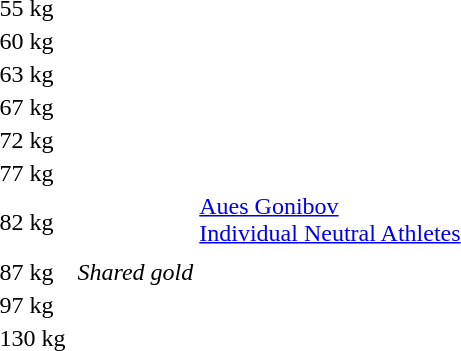<table>
<tr>
<td rowspan=2>55 kg<br></td>
<td rowspan=2></td>
<td rowspan=2></td>
<td></td>
</tr>
<tr>
<td></td>
</tr>
<tr>
<td rowspan=2>60 kg<br></td>
<td rowspan=2></td>
<td rowspan=2></td>
<td></td>
</tr>
<tr>
<td></td>
</tr>
<tr>
<td rowspan=2>63 kg<br></td>
<td rowspan=2></td>
<td rowspan=2></td>
<td></td>
</tr>
<tr>
<td></td>
</tr>
<tr>
<td rowspan=2>67 kg<br></td>
<td rowspan=2></td>
<td rowspan=2></td>
<td></td>
</tr>
<tr>
<td></td>
</tr>
<tr>
<td rowspan=2>72 kg<br></td>
<td rowspan=2></td>
<td rowspan=2></td>
<td></td>
</tr>
<tr>
<td></td>
</tr>
<tr>
<td rowspan=2>77 kg<br></td>
<td rowspan=2></td>
<td rowspan=2></td>
<td></td>
</tr>
<tr>
<td></td>
</tr>
<tr>
<td rowspan=2>82 kg<br></td>
<td rowspan=2></td>
<td rowspan=2></td>
<td><a href='#'>Aues Gonibov</a><br> <a href='#'>Individual Neutral Athletes</a></td>
</tr>
<tr>
<td></td>
</tr>
<tr>
<td rowspan=2>87 kg<br></td>
<td></td>
<td rowspan=2><em>Shared gold</em></td>
<td></td>
</tr>
<tr>
<td></td>
<td></td>
</tr>
<tr>
<td rowspan=2>97 kg<br></td>
<td rowspan=2></td>
<td rowspan=2></td>
<td></td>
</tr>
<tr>
<td></td>
</tr>
<tr>
<td rowspan=2>130 kg<br></td>
<td rowspan=2></td>
<td rowspan=2></td>
<td></td>
</tr>
<tr>
<td></td>
</tr>
<tr>
</tr>
</table>
